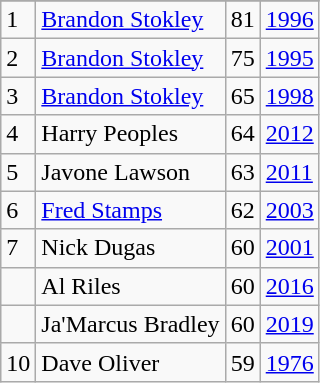<table class="wikitable">
<tr>
</tr>
<tr>
<td>1</td>
<td><a href='#'>Brandon Stokley</a></td>
<td>81</td>
<td><a href='#'>1996</a></td>
</tr>
<tr>
<td>2</td>
<td><a href='#'>Brandon Stokley</a></td>
<td>75</td>
<td><a href='#'>1995</a></td>
</tr>
<tr>
<td>3</td>
<td><a href='#'>Brandon Stokley</a></td>
<td>65</td>
<td><a href='#'>1998</a></td>
</tr>
<tr>
<td>4</td>
<td>Harry Peoples</td>
<td>64</td>
<td><a href='#'>2012</a></td>
</tr>
<tr>
<td>5</td>
<td>Javone Lawson</td>
<td>63</td>
<td><a href='#'>2011</a></td>
</tr>
<tr>
<td>6</td>
<td><a href='#'>Fred Stamps</a></td>
<td>62</td>
<td><a href='#'>2003</a></td>
</tr>
<tr>
<td>7</td>
<td>Nick Dugas</td>
<td>60</td>
<td><a href='#'>2001</a></td>
</tr>
<tr>
<td></td>
<td>Al Riles</td>
<td>60</td>
<td><a href='#'>2016</a></td>
</tr>
<tr>
<td></td>
<td>Ja'Marcus Bradley</td>
<td>60</td>
<td><a href='#'>2019</a></td>
</tr>
<tr>
<td>10</td>
<td>Dave Oliver</td>
<td>59</td>
<td><a href='#'>1976</a></td>
</tr>
</table>
